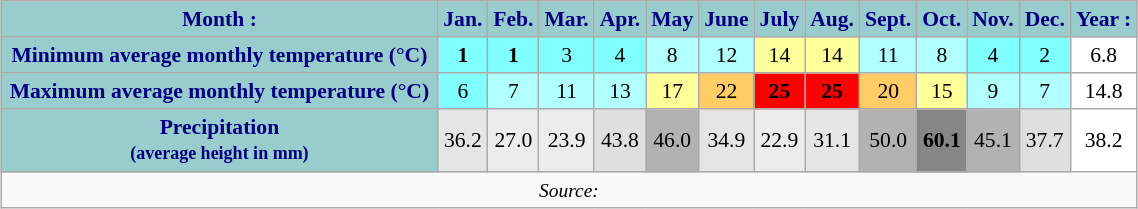<table class="wikitable" style="margin:1em auto; font-size:90%;width:60%;border:30px;text-align:center;line-height:120%">
<tr>
<th style="background:#99CCCC;color:#000080" height="17">Month :</th>
<th style="background:#99CCCC;color:#000080">Jan.</th>
<th style="background:#99CCCC;color:#000080">Feb.</th>
<th style="background:#99CCCC;color:#000080">Mar.</th>
<th style="background:#99CCCC;color:#000080">Apr.</th>
<th style="background:#99CCCC;color:#000080">May</th>
<th style="background:#99CCCC;color:#000080">June</th>
<th style="background:#99CCCC;color:#000080">July</th>
<th style="background:#99CCCC;color:#000080">Aug.</th>
<th style="background:#99CCCC;color:#000080">Sept.</th>
<th style="background:#99CCCC;color:#000080">Oct.</th>
<th style="background:#99CCCC;color:#000080">Nov.</th>
<th style="background:#99CCCC;color:#000080">Dec.</th>
<th style="background:#99CCCC;color:#000080">Year :</th>
</tr>
<tr>
<th style="background:#99CCCC;color:#000080">Minimum average monthly temperature (°C)</th>
<td style="background:#80FFFF;color:black"><strong>1</strong></td>
<td style="background:#80FFFF;color:black"><strong>1</strong></td>
<td style="background:#80FFFF;color:black">3</td>
<td style="background:#80FFFF;color:black">4</td>
<td style="background:#B2FFFF;color:black">8</td>
<td style="background:#B2FFFF;color:black">12</td>
<td style="background:#FFFF99;color:black">14</td>
<td style="background:#FFFF99;color:black">14</td>
<td style="background:#B2FFFF;color:black">11</td>
<td style="background:#B2FFFF;color:black">8</td>
<td style="background:#80FFFF;color:black">4</td>
<td style="background:#80FFFF;color:black">2</td>
<td style="background:#FFFFFF;color:black">6.8</td>
</tr>
<tr>
<th style="background:#99CCCC;color:#000080">Maximum average monthly temperature (°C)</th>
<td style="background:#80FFFF;color:black">6</td>
<td style="background:#B2FFFF;color:black">7</td>
<td style="background:#B2FFFF;color:black">11</td>
<td style="background:#B2FFFF;color:black">13</td>
<td style="background:#FFFF99;color:black">17</td>
<td style="background:#FFCC66;color:black">22</td>
<td style="background:#FF0000;color:black"><strong><span>25</span></strong></td>
<td style="background:#FF0000;color:black"><strong><span>25</span></strong></td>
<td style="background:#FFCC66;color:black">20</td>
<td style="background:#FFFF99;color:black">15</td>
<td style="background:#B2FFFF;color:black">9</td>
<td style="background:#B2FFFF;color:black">7</td>
<td style="background:#FFFFFF;color:black">14.8</td>
</tr>
<tr>
<th style="background:#99CCCC;color:#000080" height="16;">Precipitation<br> <small>(average height in mm)</small></th>
<td style="background:#E5E5E5;color:black">36.2</td>
<td style="background:#ECECEC;color:black">27.0</td>
<td style="background:#ECECEC;color:black">23.9</td>
<td style="background:#DFDFDF;color:black">43.8</td>
<td style="background:#B2B2B2;color:black">46.0</td>
<td style="background:#E5E5E5;color:black">34.9</td>
<td style="background:#ECECEC;color:black">22.9</td>
<td style="background:#E5E5E5;color:black">31.1</td>
<td style="background:#B2B2B2;color:black">50.0</td>
<td style="background:#868686;color:black"><strong><span>60.1</span></strong></td>
<td style="background:#B2B2B2;color:black">45.1</td>
<td style="background:#DFDFDF;color:black">37.7</td>
<td style="background:#FFFFFF;color:black">38.2</td>
</tr>
<tr>
<td colspan="14" style="text-align:center;font-size:90%"><em>Source:  </em></td>
</tr>
</table>
